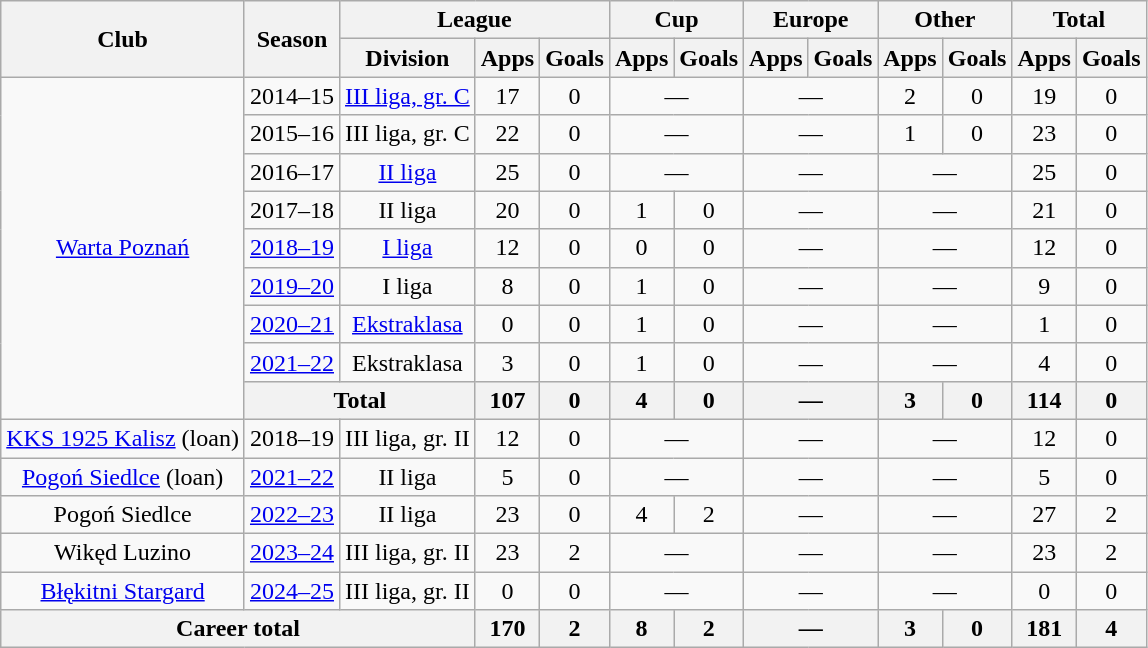<table class="wikitable" style="text-align: center;">
<tr>
<th rowspan="2">Club</th>
<th rowspan="2">Season</th>
<th colspan="3">League</th>
<th colspan="2">Cup</th>
<th colspan="2">Europe</th>
<th colspan="2">Other</th>
<th colspan="2">Total</th>
</tr>
<tr>
<th>Division</th>
<th>Apps</th>
<th>Goals</th>
<th>Apps</th>
<th>Goals</th>
<th>Apps</th>
<th>Goals</th>
<th>Apps</th>
<th>Goals</th>
<th>Apps</th>
<th>Goals</th>
</tr>
<tr>
<td rowspan="9"><a href='#'>Warta Poznań</a></td>
<td>2014–15</td>
<td><a href='#'>III liga, gr. C</a></td>
<td>17</td>
<td>0</td>
<td colspan="2">—</td>
<td colspan="2">—</td>
<td>2</td>
<td>0</td>
<td>19</td>
<td>0</td>
</tr>
<tr>
<td>2015–16</td>
<td>III liga, gr. C</td>
<td>22</td>
<td>0</td>
<td colspan="2">—</td>
<td colspan="2">—</td>
<td>1</td>
<td>0</td>
<td>23</td>
<td>0</td>
</tr>
<tr>
<td>2016–17</td>
<td><a href='#'>II liga</a></td>
<td>25</td>
<td>0</td>
<td colspan="2">—</td>
<td colspan="2">—</td>
<td colspan="2">—</td>
<td>25</td>
<td>0</td>
</tr>
<tr>
<td>2017–18</td>
<td>II liga</td>
<td>20</td>
<td>0</td>
<td>1</td>
<td>0</td>
<td colspan="2">—</td>
<td colspan="2">—</td>
<td>21</td>
<td>0</td>
</tr>
<tr>
<td><a href='#'>2018–19</a></td>
<td><a href='#'>I liga</a></td>
<td>12</td>
<td>0</td>
<td>0</td>
<td>0</td>
<td colspan="2">—</td>
<td colspan="2">—</td>
<td>12</td>
<td>0</td>
</tr>
<tr>
<td><a href='#'>2019–20</a></td>
<td>I liga</td>
<td>8</td>
<td>0</td>
<td>1</td>
<td>0</td>
<td colspan="2">—</td>
<td colspan="2">—</td>
<td>9</td>
<td>0</td>
</tr>
<tr>
<td><a href='#'>2020–21</a></td>
<td><a href='#'>Ekstraklasa</a></td>
<td>0</td>
<td>0</td>
<td>1</td>
<td>0</td>
<td colspan="2">—</td>
<td colspan="2">—</td>
<td>1</td>
<td>0</td>
</tr>
<tr>
<td><a href='#'>2021–22</a></td>
<td>Ekstraklasa</td>
<td>3</td>
<td>0</td>
<td>1</td>
<td>0</td>
<td colspan="2">—</td>
<td colspan="2">—</td>
<td>4</td>
<td>0</td>
</tr>
<tr>
<th colspan="2">Total</th>
<th>107</th>
<th>0</th>
<th>4</th>
<th>0</th>
<th colspan="2">—</th>
<th>3</th>
<th>0</th>
<th>114</th>
<th>0</th>
</tr>
<tr>
<td><a href='#'>KKS 1925 Kalisz</a> (loan)</td>
<td>2018–19</td>
<td>III liga, gr. II</td>
<td>12</td>
<td>0</td>
<td colspan="2">—</td>
<td colspan="2">—</td>
<td colspan="2">—</td>
<td>12</td>
<td>0</td>
</tr>
<tr>
<td><a href='#'>Pogoń Siedlce</a> (loan)</td>
<td><a href='#'>2021–22</a></td>
<td>II liga</td>
<td>5</td>
<td>0</td>
<td colspan="2">—</td>
<td colspan="2">—</td>
<td colspan="2">—</td>
<td>5</td>
<td>0</td>
</tr>
<tr>
<td>Pogoń Siedlce</td>
<td><a href='#'>2022–23</a></td>
<td>II liga</td>
<td>23</td>
<td>0</td>
<td>4</td>
<td>2</td>
<td colspan="2">—</td>
<td colspan="2">—</td>
<td>27</td>
<td>2</td>
</tr>
<tr>
<td>Wikęd Luzino</td>
<td><a href='#'>2023–24</a></td>
<td>III liga, gr. II</td>
<td>23</td>
<td>2</td>
<td colspan="2">—</td>
<td colspan="2">—</td>
<td colspan="2">—</td>
<td>23</td>
<td>2</td>
</tr>
<tr>
<td><a href='#'>Błękitni Stargard</a></td>
<td><a href='#'>2024–25</a></td>
<td>III liga, gr. II</td>
<td>0</td>
<td>0</td>
<td colspan="2">—</td>
<td colspan="2">—</td>
<td colspan="2">—</td>
<td>0</td>
<td>0</td>
</tr>
<tr>
<th colspan="3">Career total</th>
<th>170</th>
<th>2</th>
<th>8</th>
<th>2</th>
<th colspan="2">—</th>
<th>3</th>
<th>0</th>
<th>181</th>
<th>4</th>
</tr>
</table>
